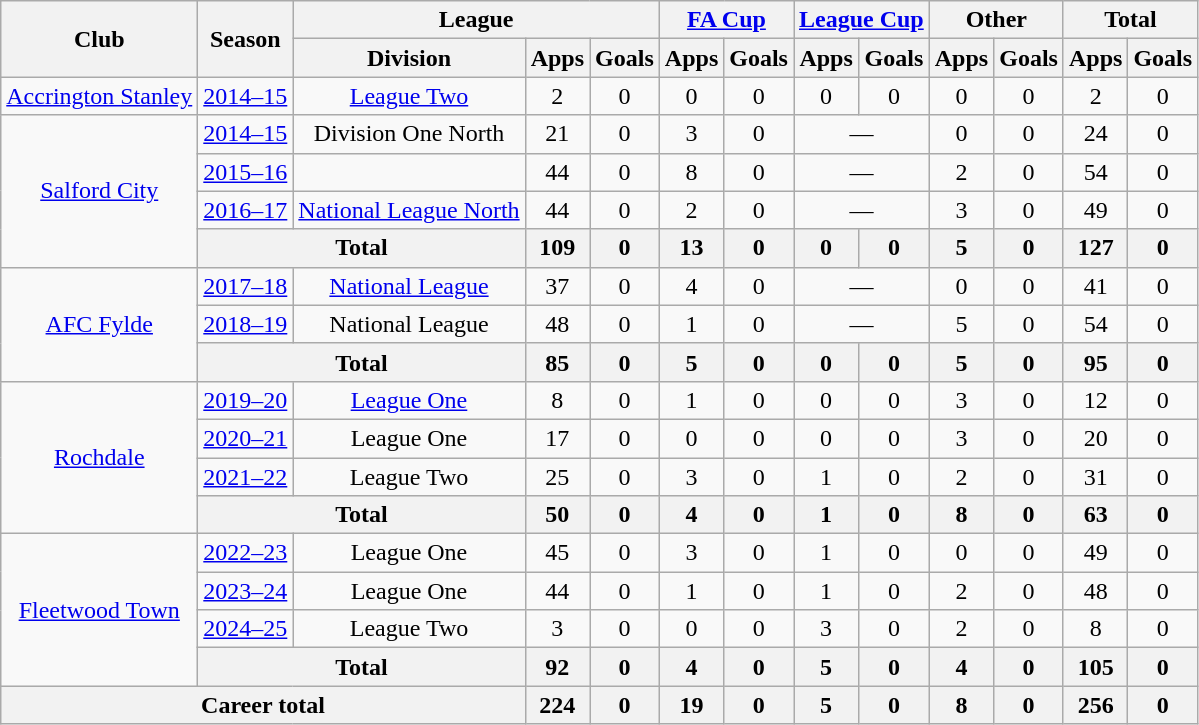<table class="wikitable" style="text-align: center">
<tr>
<th rowspan="2">Club</th>
<th rowspan="2">Season</th>
<th colspan="3">League</th>
<th colspan="2"><a href='#'>FA Cup</a></th>
<th colspan="2"><a href='#'>League Cup</a></th>
<th colspan="2">Other</th>
<th colspan="2">Total</th>
</tr>
<tr>
<th>Division</th>
<th>Apps</th>
<th>Goals</th>
<th>Apps</th>
<th>Goals</th>
<th>Apps</th>
<th>Goals</th>
<th>Apps</th>
<th>Goals</th>
<th>Apps</th>
<th>Goals</th>
</tr>
<tr>
<td><a href='#'>Accrington Stanley</a></td>
<td><a href='#'>2014–15</a></td>
<td><a href='#'>League Two</a></td>
<td>2</td>
<td>0</td>
<td>0</td>
<td>0</td>
<td>0</td>
<td>0</td>
<td>0</td>
<td>0</td>
<td>2</td>
<td>0</td>
</tr>
<tr>
<td rowspan="4"><a href='#'>Salford City</a></td>
<td><a href='#'>2014–15</a></td>
<td><a href='#'></a> Division One North</td>
<td>21</td>
<td>0</td>
<td>3</td>
<td>0</td>
<td colspan="2">—</td>
<td>0</td>
<td>0</td>
<td>24</td>
<td>0</td>
</tr>
<tr>
<td><a href='#'>2015–16</a></td>
<td><a href='#'></a></td>
<td>44</td>
<td>0</td>
<td>8</td>
<td>0</td>
<td colspan="2">—</td>
<td>2</td>
<td>0</td>
<td>54</td>
<td>0</td>
</tr>
<tr>
<td><a href='#'>2016–17</a></td>
<td><a href='#'>National League North</a></td>
<td>44</td>
<td>0</td>
<td>2</td>
<td>0</td>
<td colspan="2">—</td>
<td>3</td>
<td>0</td>
<td>49</td>
<td>0</td>
</tr>
<tr>
<th colspan="2">Total</th>
<th>109</th>
<th>0</th>
<th>13</th>
<th>0</th>
<th>0</th>
<th>0</th>
<th>5</th>
<th>0</th>
<th>127</th>
<th>0</th>
</tr>
<tr>
<td rowspan="3"><a href='#'>AFC Fylde</a></td>
<td><a href='#'>2017–18</a></td>
<td><a href='#'>National League</a></td>
<td>37</td>
<td>0</td>
<td>4</td>
<td>0</td>
<td colspan="2">—</td>
<td>0</td>
<td>0</td>
<td>41</td>
<td>0</td>
</tr>
<tr>
<td><a href='#'>2018–19</a></td>
<td>National League</td>
<td>48</td>
<td>0</td>
<td>1</td>
<td>0</td>
<td colspan="2">—</td>
<td>5</td>
<td>0</td>
<td>54</td>
<td>0</td>
</tr>
<tr>
<th colspan="2">Total</th>
<th>85</th>
<th>0</th>
<th>5</th>
<th>0</th>
<th>0</th>
<th>0</th>
<th>5</th>
<th>0</th>
<th>95</th>
<th>0</th>
</tr>
<tr>
<td rowspan="4"><a href='#'>Rochdale</a></td>
<td><a href='#'>2019–20</a></td>
<td><a href='#'>League One</a></td>
<td>8</td>
<td>0</td>
<td>1</td>
<td>0</td>
<td>0</td>
<td>0</td>
<td>3</td>
<td>0</td>
<td>12</td>
<td>0</td>
</tr>
<tr>
<td><a href='#'>2020–21</a></td>
<td>League One</td>
<td>17</td>
<td>0</td>
<td>0</td>
<td>0</td>
<td>0</td>
<td>0</td>
<td>3</td>
<td>0</td>
<td>20</td>
<td>0</td>
</tr>
<tr>
<td><a href='#'>2021–22</a></td>
<td>League Two</td>
<td>25</td>
<td>0</td>
<td>3</td>
<td>0</td>
<td>1</td>
<td>0</td>
<td>2</td>
<td>0</td>
<td>31</td>
<td>0</td>
</tr>
<tr>
<th colspan="2">Total</th>
<th>50</th>
<th>0</th>
<th>4</th>
<th>0</th>
<th>1</th>
<th>0</th>
<th>8</th>
<th>0</th>
<th>63</th>
<th>0</th>
</tr>
<tr>
<td rowspan="4"><a href='#'>Fleetwood Town</a></td>
<td><a href='#'>2022–23</a></td>
<td>League One</td>
<td>45</td>
<td>0</td>
<td>3</td>
<td>0</td>
<td>1</td>
<td>0</td>
<td>0</td>
<td>0</td>
<td>49</td>
<td>0</td>
</tr>
<tr>
<td><a href='#'>2023–24</a></td>
<td>League One</td>
<td>44</td>
<td>0</td>
<td>1</td>
<td>0</td>
<td>1</td>
<td>0</td>
<td>2</td>
<td>0</td>
<td>48</td>
<td>0</td>
</tr>
<tr>
<td><a href='#'>2024–25</a></td>
<td>League Two</td>
<td>3</td>
<td>0</td>
<td>0</td>
<td>0</td>
<td>3</td>
<td>0</td>
<td>2</td>
<td>0</td>
<td>8</td>
<td>0</td>
</tr>
<tr>
<th colspan="2">Total</th>
<th>92</th>
<th>0</th>
<th>4</th>
<th>0</th>
<th>5</th>
<th>0</th>
<th>4</th>
<th>0</th>
<th>105</th>
<th>0</th>
</tr>
<tr>
<th colspan="3">Career total</th>
<th>224</th>
<th>0</th>
<th>19</th>
<th>0</th>
<th>5</th>
<th>0</th>
<th>8</th>
<th>0</th>
<th>256</th>
<th>0</th>
</tr>
</table>
